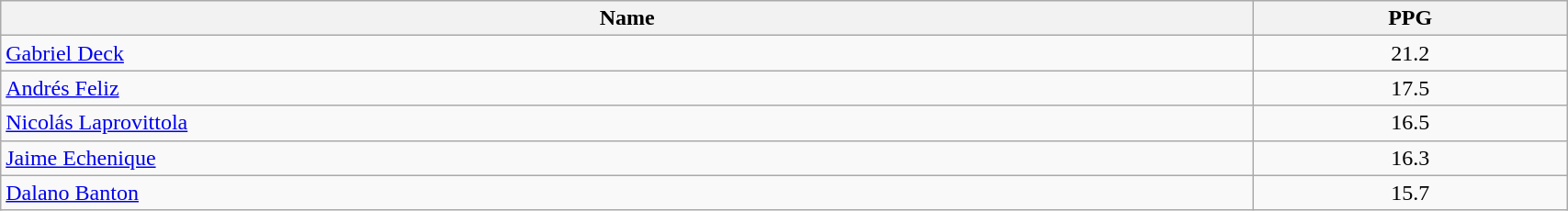<table class=wikitable width="90%">
<tr>
<th width="80%">Name</th>
<th width="20%">PPG</th>
</tr>
<tr>
<td> <a href='#'>Gabriel Deck</a></td>
<td align=center>21.2</td>
</tr>
<tr>
<td> <a href='#'>Andrés Feliz</a></td>
<td align=center>17.5</td>
</tr>
<tr>
<td> <a href='#'>Nicolás Laprovittola</a></td>
<td align=center>16.5</td>
</tr>
<tr>
<td> <a href='#'>Jaime Echenique</a></td>
<td align=center>16.3</td>
</tr>
<tr>
<td> <a href='#'>Dalano Banton</a></td>
<td align=center>15.7</td>
</tr>
</table>
